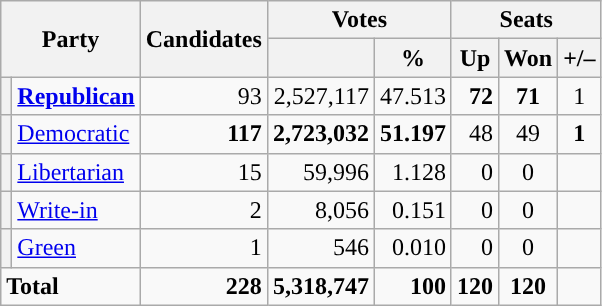<table class="wikitable">
<tr>
<th rowspan="2" colspan="2">Party</th>
<th rowspan="2">Candidates</th>
<th colspan="2">Votes</th>
<th colspan="5">Seats</th>
</tr>
<tr>
<th></th>
<th>%</th>
<th>Up</th>
<th>Won</th>
<th>+/–</th>
</tr>
<tr>
<th style="background-color:"></th>
<td><strong><a href='#'>Republican</a></strong></td>
<td align="right">93</td>
<td align="right">2,527,117</td>
<td align="right">47.513</td>
<td align="right"><strong>72</strong></td>
<td align="center"><strong>71</strong></td>
<td align="center">1</td>
</tr>
<tr>
<th style="background-color:"></th>
<td><a href='#'>Democratic</a></td>
<td align="right"><strong>117</strong></td>
<td align="right"><strong>2,723,032</strong></td>
<td align="right"><strong>51.197</strong></td>
<td align="right">48</td>
<td align="center">49</td>
<td align="center"><strong>1</strong></td>
</tr>
<tr>
<th style="background-color:"></th>
<td><a href='#'>Libertarian</a></td>
<td align="right">15</td>
<td align="right">59,996</td>
<td align="right">1.128</td>
<td align="right">0</td>
<td align="center">0</td>
<td align="center"></td>
</tr>
<tr>
<th style="background-color:"></th>
<td><a href='#'>Write-in</a></td>
<td align="right">2</td>
<td align="right">8,056</td>
<td align="right">0.151</td>
<td align="right">0</td>
<td align="center">0</td>
<td align="center"></td>
</tr>
<tr>
<th style="background-color:"></th>
<td><a href='#'>Green</a></td>
<td align="right">1</td>
<td align="right">546</td>
<td align="right">0.010</td>
<td align="right">0</td>
<td align="center">0</td>
<td align="center"></td>
</tr>
<tr>
<td colspan="2" align="left"><strong>Total</strong></td>
<td align="right"><strong>228</strong></td>
<td align="center"><strong>5,318,747</strong></td>
<td align="right"><strong>100</strong></td>
<td align="right"><strong>120</strong></td>
<td align="center"><strong>120</strong></td>
<td align="center"><strong></strong></td>
</tr>
</table>
